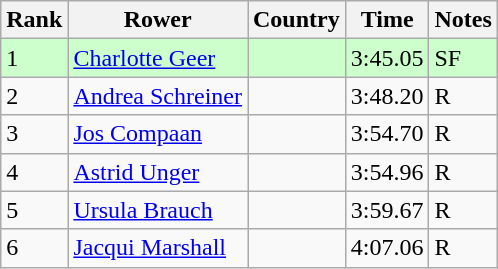<table class="wikitable">
<tr>
<th>Rank</th>
<th>Rower</th>
<th>Country</th>
<th>Time</th>
<th>Notes</th>
</tr>
<tr bgcolor=ccffcc>
<td>1</td>
<td><a href='#'>Charlotte Geer</a></td>
<td></td>
<td>3:45.05</td>
<td>SF</td>
</tr>
<tr>
<td>2</td>
<td><a href='#'>Andrea Schreiner</a></td>
<td></td>
<td>3:48.20</td>
<td>R</td>
</tr>
<tr>
<td>3</td>
<td><a href='#'>Jos Compaan</a></td>
<td></td>
<td>3:54.70</td>
<td>R</td>
</tr>
<tr>
<td>4</td>
<td><a href='#'>Astrid Unger</a></td>
<td></td>
<td>3:54.96</td>
<td>R</td>
</tr>
<tr>
<td>5</td>
<td><a href='#'>Ursula Brauch</a></td>
<td></td>
<td>3:59.67</td>
<td>R</td>
</tr>
<tr>
<td>6</td>
<td><a href='#'>Jacqui Marshall</a></td>
<td></td>
<td>4:07.06</td>
<td>R</td>
</tr>
</table>
